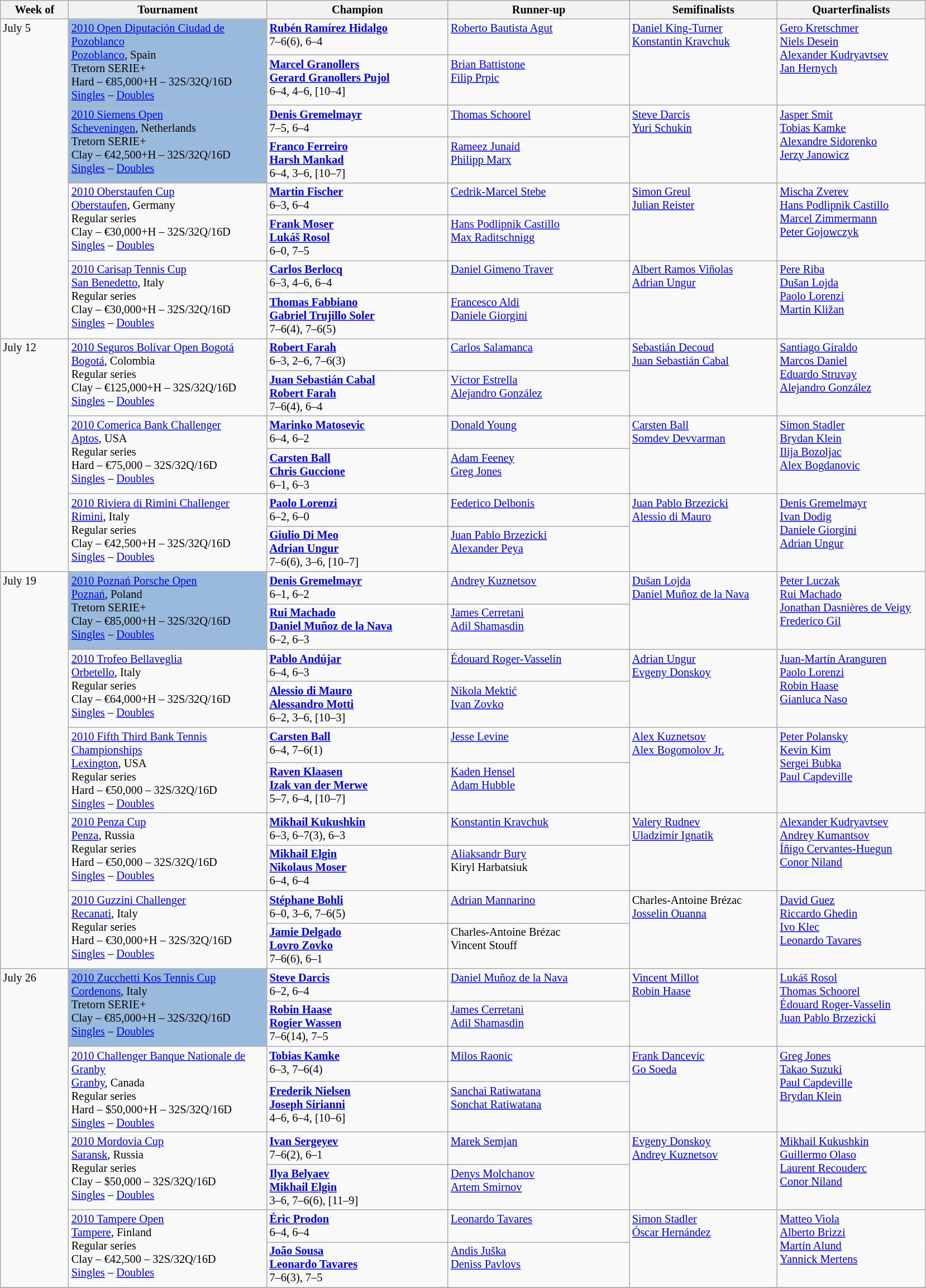<table class=wikitable style=font-size:85%>
<tr>
<th width=75>Week of</th>
<th width=230>Tournament</th>
<th width=210>Champion</th>
<th width=210>Runner-up</th>
<th width=170>Semifinalists</th>
<th width=170>Quarterfinalists</th>
</tr>
<tr style="vertical-align:top;">
<td rowspan=8>July 5</td>
<td rowspan=2 style="background-color:#99BADD"><a href='#'>2010 Open Diputación Ciudad de Pozoblanco</a><br> <a href='#'>Pozoblanco</a>, Spain<br>Tretorn SERIE+<br>Hard – €85,000+H – 32S/32Q/16D<br><a href='#'>Singles</a> – <a href='#'>Doubles</a></td>
<td> <strong><a href='#'>Rubén Ramírez Hidalgo</a></strong> <br> 7–6(6), 6–4</td>
<td> <a href='#'>Roberto Bautista Agut</a></td>
<td rowspan=2> <a href='#'>Daniel King-Turner</a><br> <a href='#'>Konstantin Kravchuk</a></td>
<td rowspan=2> <a href='#'>Gero Kretschmer</a><br> <a href='#'>Niels Desein</a><br> <a href='#'>Alexander Kudryavtsev</a><br> <a href='#'>Jan Hernych</a></td>
</tr>
<tr style="vertical-align:top;">
<td> <strong><a href='#'>Marcel Granollers</a></strong><br> <strong><a href='#'>Gerard Granollers Pujol</a></strong><br>6–4, 4–6, [10–4]</td>
<td> <a href='#'>Brian Battistone</a><br> <a href='#'>Filip Prpic</a></td>
</tr>
<tr style="vertical-align:top;">
<td rowspan=2 style="background-color:#99BADD"><a href='#'>2010 Siemens Open</a><br> <a href='#'>Scheveningen</a>, Netherlands<br>Tretorn SERIE+<br>Clay – €42,500+H – 32S/32Q/16D<br><a href='#'>Singles</a> – <a href='#'>Doubles</a></td>
<td> <strong><a href='#'>Denis Gremelmayr</a></strong> <br>7–5, 6–4</td>
<td> <a href='#'>Thomas Schoorel</a></td>
<td rowspan=2> <a href='#'>Steve Darcis</a><br> <a href='#'>Yuri Schukin</a></td>
<td rowspan=2> <a href='#'>Jasper Smit</a><br> <a href='#'>Tobias Kamke</a><br> <a href='#'>Alexandre Sidorenko</a><br> <a href='#'>Jerzy Janowicz</a></td>
</tr>
<tr style="vertical-align:top;">
<td> <strong><a href='#'>Franco Ferreiro</a></strong><br> <strong><a href='#'>Harsh Mankad</a></strong><br>6–4, 3–6, [10–7]</td>
<td> <a href='#'>Rameez Junaid</a><br> <a href='#'>Philipp Marx</a></td>
</tr>
<tr style="vertical-align:top;">
<td rowspan=2><a href='#'>2010 Oberstaufen Cup</a><br> <a href='#'>Oberstaufen</a>, Germany<br>Regular series<br>Clay – €30,000+H – 32S/32Q/16D<br><a href='#'>Singles</a> – <a href='#'>Doubles</a></td>
<td><strong> <a href='#'>Martin Fischer</a></strong> <br>6–3, 6–4</td>
<td> <a href='#'>Cedrik-Marcel Stebe</a></td>
<td rowspan=2> <a href='#'>Simon Greul</a><br> <a href='#'>Julian Reister</a></td>
<td rowspan=2> <a href='#'>Mischa Zverev</a><br> <a href='#'>Hans Podlipnik Castillo</a><br> <a href='#'>Marcel Zimmermann</a><br> <a href='#'>Peter Gojowczyk</a></td>
</tr>
<tr style="vertical-align:top;">
<td> <strong><a href='#'>Frank Moser</a></strong><br> <strong><a href='#'>Lukáš Rosol</a></strong><br>6–0, 7–5</td>
<td> <a href='#'>Hans Podlipnik Castillo</a><br> <a href='#'>Max Raditschnigg</a></td>
</tr>
<tr style="vertical-align:top;">
<td rowspan=2><a href='#'>2010 Carisap Tennis Cup</a><br> <a href='#'>San Benedetto</a>, Italy<br>Regular series<br>Clay – €30,000+H – 32S/32Q/16D<br><a href='#'>Singles</a> – <a href='#'>Doubles</a></td>
<td> <strong><a href='#'>Carlos Berlocq</a></strong> <br>6–3, 4–6, 6–4</td>
<td> <a href='#'>Daniel Gimeno Traver</a></td>
<td rowspan=2> <a href='#'>Albert Ramos Viñolas</a><br> <a href='#'>Adrian Ungur</a></td>
<td rowspan=2> <a href='#'>Pere Riba</a><br> <a href='#'>Dušan Lojda</a><br> <a href='#'>Paolo Lorenzi</a><br> <a href='#'>Martin Kližan</a></td>
</tr>
<tr style="vertical-align:top;">
<td> <strong><a href='#'>Thomas Fabbiano</a><br> <a href='#'>Gabriel Trujillo Soler</a></strong> <br> 7–6(4), 7–6(5)</td>
<td> <a href='#'>Francesco Aldi</a><br> <a href='#'>Daniele Giorgini</a></td>
</tr>
<tr style="vertical-align:top;">
<td rowspan=6>July 12</td>
<td rowspan=2><a href='#'>2010 Seguros Bolívar Open Bogotá</a><br> <a href='#'>Bogotá</a>, Colombia<br>Regular series<br>Clay – €125,000+H – 32S/32Q/16D<br><a href='#'>Singles</a> – <a href='#'>Doubles</a></td>
<td> <strong><a href='#'>Robert Farah</a></strong><br>6–3, 2–6, 7–6(3)</td>
<td> <a href='#'>Carlos Salamanca</a></td>
<td rowspan=2> <a href='#'>Sebastián Decoud</a><br> <a href='#'>Juan Sebastián Cabal</a></td>
<td rowspan=2> <a href='#'>Santiago Giraldo</a><br> <a href='#'>Marcos Daniel</a><br> <a href='#'>Eduardo Struvay</a><br> <a href='#'>Alejandro González</a></td>
</tr>
<tr style="vertical-align:top;">
<td> <strong><a href='#'>Juan Sebastián Cabal</a></strong><br> <strong><a href='#'>Robert Farah</a></strong><br>7–6(4), 6–4</td>
<td> <a href='#'>Víctor Estrella</a><br> <a href='#'>Alejandro González</a></td>
</tr>
<tr style="vertical-align:top;">
<td rowspan=2><a href='#'>2010 Comerica Bank Challenger</a><br> <a href='#'>Aptos</a>, USA<br>Regular series<br>Hard – €75,000 – 32S/32Q/16D<br><a href='#'>Singles</a> – <a href='#'>Doubles</a></td>
<td> <strong><a href='#'>Marinko Matosevic</a></strong><br>6–4, 6–2</td>
<td> <a href='#'>Donald Young</a></td>
<td rowspan=2> <a href='#'>Carsten Ball</a><br> <a href='#'>Somdev Devvarman</a></td>
<td rowspan=2> <a href='#'>Simon Stadler</a><br> <a href='#'>Brydan Klein</a><br> <a href='#'>Ilija Bozoljac</a><br> <a href='#'>Alex Bogdanovic</a></td>
</tr>
<tr style="vertical-align:top;">
<td> <strong><a href='#'>Carsten Ball</a></strong><br> <strong><a href='#'>Chris Guccione</a></strong><br>6–1, 6–3</td>
<td> <a href='#'>Adam Feeney</a><br> <a href='#'>Greg Jones</a></td>
</tr>
<tr style="vertical-align:top;">
<td rowspan=2><a href='#'>2010 Riviera di Rimini Challenger</a><br> <a href='#'>Rimini</a>, Italy<br>Regular series<br>Clay – €42,500+H – 32S/32Q/16D<br><a href='#'>Singles</a> – <a href='#'>Doubles</a></td>
<td> <strong><a href='#'>Paolo Lorenzi</a></strong><br>6–2, 6–0</td>
<td> <a href='#'>Federico Delbonis</a></td>
<td rowspan=2> <a href='#'>Juan Pablo Brzezicki</a><br> <a href='#'>Alessio di Mauro</a></td>
<td rowspan=2> <a href='#'>Denis Gremelmayr</a><br> <a href='#'>Ivan Dodig</a><br> <a href='#'>Daniele Giorgini</a><br> <a href='#'>Adrian Ungur</a></td>
</tr>
<tr style="vertical-align:top;">
<td> <strong><a href='#'>Giulio Di Meo</a></strong><br> <strong><a href='#'>Adrian Ungur</a></strong><br>7–6(6), 3–6, [10–7]</td>
<td> <a href='#'>Juan Pablo Brzezicki</a><br> <a href='#'>Alexander Peya</a></td>
</tr>
<tr style="vertical-align:top;">
<td rowspan=10>July 19</td>
<td rowspan=2 style="background-color:#99BADD"><a href='#'>2010 Poznań Porsche Open</a><br> <a href='#'>Poznań</a>, Poland<br>Tretorn SERIE+<br>Clay – €85,000+H – 32S/32Q/16D<br><a href='#'>Singles</a> – <a href='#'>Doubles</a></td>
<td> <strong><a href='#'>Denis Gremelmayr</a></strong><br>6–1, 6–2</td>
<td> <a href='#'>Andrey Kuznetsov</a></td>
<td rowspan=2> <a href='#'>Dušan Lojda</a><br> <a href='#'>Daniel Muñoz de la Nava</a></td>
<td rowspan=2> <a href='#'>Peter Luczak</a><br> <a href='#'>Rui Machado</a><br> <a href='#'>Jonathan Dasnières de Veigy</a><br> <a href='#'>Frederico Gil</a></td>
</tr>
<tr style="vertical-align:top;">
<td> <strong><a href='#'>Rui Machado</a></strong><br> <strong><a href='#'>Daniel Muñoz de la Nava</a></strong><br>6–2, 6–3</td>
<td> <a href='#'>James Cerretani</a><br> <a href='#'>Adil Shamasdin</a></td>
</tr>
<tr style="vertical-align:top;">
<td rowspan=2><a href='#'>2010 Trofeo Bellaveglia</a><br> <a href='#'>Orbetello</a>, Italy<br>Regular series<br>Clay – €64,000+H – 32S/32Q/16D<br><a href='#'>Singles</a> – <a href='#'>Doubles</a></td>
<td> <strong><a href='#'>Pablo Andújar</a></strong><br>6–4, 6–3</td>
<td> <a href='#'>Édouard Roger-Vasselin</a></td>
<td rowspan=2> <a href='#'>Adrian Ungur</a><br> <a href='#'>Evgeny Donskoy</a></td>
<td rowspan=2> <a href='#'>Juan-Martín Aranguren</a><br> <a href='#'>Paolo Lorenzi</a><br> <a href='#'>Robin Haase</a><br> <a href='#'>Gianluca Naso</a></td>
</tr>
<tr style="vertical-align:top;">
<td> <strong><a href='#'>Alessio di Mauro</a></strong><br> <strong><a href='#'>Alessandro Motti</a></strong><br>6–2, 3–6, [10–3]</td>
<td> <a href='#'>Nikola Mektić</a><br> <a href='#'>Ivan Zovko</a></td>
</tr>
<tr style="vertical-align:top;">
<td rowspan=2><a href='#'>2010 Fifth Third Bank Tennis Championships</a><br> <a href='#'>Lexington</a>, USA<br>Regular series<br>Hard – €50,000 – 32S/32Q/16D<br><a href='#'>Singles</a> – <a href='#'>Doubles</a></td>
<td> <strong><a href='#'>Carsten Ball</a></strong><br>6–4, 7–6(1)</td>
<td> <a href='#'>Jesse Levine</a></td>
<td rowspan=2> <a href='#'>Alex Kuznetsov</a><br> <a href='#'>Alex Bogomolov Jr.</a></td>
<td rowspan=2> <a href='#'>Peter Polansky</a><br> <a href='#'>Kevin Kim</a><br> <a href='#'>Sergei Bubka</a><br> <a href='#'>Paul Capdeville</a></td>
</tr>
<tr style="vertical-align:top;">
<td> <strong><a href='#'>Raven Klaasen</a><br> <a href='#'>Izak van der Merwe</a></strong><br>5–7, 6–4, [10–7]</td>
<td> <a href='#'>Kaden Hensel</a><br> <a href='#'>Adam Hubble</a></td>
</tr>
<tr style="vertical-align:top;">
<td rowspan=2><a href='#'>2010 Penza Cup</a><br> <a href='#'>Penza</a>, Russia<br>Regular series<br>Hard – €50,000 – 32S/32Q/16D<br><a href='#'>Singles</a> – <a href='#'>Doubles</a></td>
<td> <strong><a href='#'>Mikhail Kukushkin</a></strong><br>6–3, 6–7(3), 6–3</td>
<td> <a href='#'>Konstantin Kravchuk</a></td>
<td rowspan=2> <a href='#'>Valery Rudnev</a><br> <a href='#'>Uladzimir Ignatik</a></td>
<td rowspan=2> <a href='#'>Alexander Kudryavtsev</a><br> <a href='#'>Andrey Kumantsov</a><br> <a href='#'>Íñigo Cervantes-Huegun</a><br> <a href='#'>Conor Niland</a></td>
</tr>
<tr style="vertical-align:top;">
<td> <strong><a href='#'>Mikhail Elgin</a></strong><br> <strong><a href='#'>Nikolaus Moser</a></strong><br>6–4, 6–4</td>
<td> <a href='#'>Aliaksandr Bury</a><br> Kiryl Harbatsiuk</td>
</tr>
<tr style="vertical-align:top;">
<td rowspan=2><a href='#'>2010 Guzzini Challenger</a><br> <a href='#'>Recanati</a>, Italy<br>Regular series<br>Hard – €30,000+H – 32S/32Q/16D<br><a href='#'>Singles</a> – <a href='#'>Doubles</a></td>
<td> <strong><a href='#'>Stéphane Bohli</a></strong><br>6–0, 3–6, 7–6(5)</td>
<td> <a href='#'>Adrian Mannarino</a></td>
<td rowspan=2> Charles-Antoine Brézac<br> <a href='#'>Josselin Ouanna</a></td>
<td rowspan=2> <a href='#'>David Guez</a><br> <a href='#'>Riccardo Ghedin</a><br> <a href='#'>Ivo Klec</a><br> <a href='#'>Leonardo Tavares</a></td>
</tr>
<tr style="vertical-align:top;">
<td> <strong><a href='#'>Jamie Delgado</a></strong><br> <strong><a href='#'>Lovro Zovko</a></strong><br>7–6(6), 6–1</td>
<td> Charles-Antoine Brézac<br> Vincent Stouff</td>
</tr>
<tr style="vertical-align:top;">
<td rowspan=8>July 26</td>
<td rowspan=2 style="background-color:#99BADD"><a href='#'>2010 Zucchetti Kos Tennis Cup</a><br> <a href='#'>Cordenons</a>, Italy<br>Tretorn SERIE+<br>Clay – €85,000+H – 32S/32Q/16D<br><a href='#'>Singles</a> – <a href='#'>Doubles</a></td>
<td> <strong><a href='#'>Steve Darcis</a></strong><br>6–2, 6–4</td>
<td> <a href='#'>Daniel Muñoz de la Nava</a></td>
<td rowspan=2> <a href='#'>Vincent Millot</a><br> <a href='#'>Robin Haase</a></td>
<td rowspan=2> <a href='#'>Lukáš Rosol</a><br> <a href='#'>Thomas Schoorel</a><br> <a href='#'>Édouard Roger-Vasselin</a><br> <a href='#'>Juan Pablo Brzezicki</a></td>
</tr>
<tr style="vertical-align:top;">
<td> <strong><a href='#'>Robin Haase</a></strong><br> <strong><a href='#'>Rogier Wassen</a></strong><br>7–6(14), 7–5</td>
<td> <a href='#'>James Cerretani</a><br> <a href='#'>Adil Shamasdin</a></td>
</tr>
<tr style="vertical-align:top;">
<td rowspan=2><a href='#'>2010 Challenger Banque Nationale de Granby</a><br> <a href='#'>Granby</a>, Canada<br>Regular series<br>Hard – $50,000+H – 32S/32Q/16D<br><a href='#'>Singles</a> – <a href='#'>Doubles</a></td>
<td> <strong><a href='#'>Tobias Kamke</a></strong><br>6–3, 7–6(4)</td>
<td> <a href='#'>Milos Raonic</a></td>
<td rowspan=2> <a href='#'>Frank Dancevic</a><br> <a href='#'>Go Soeda</a></td>
<td rowspan=2> <a href='#'>Greg Jones</a><br> <a href='#'>Takao Suzuki</a><br> <a href='#'>Paul Capdeville</a><br> <a href='#'>Brydan Klein</a></td>
</tr>
<tr style="vertical-align:top;">
<td> <strong><a href='#'>Frederik Nielsen</a></strong><br> <strong><a href='#'>Joseph Sirianni</a></strong><br>4–6, 6–4, [10–6]</td>
<td> <a href='#'>Sanchai Ratiwatana</a><br> <a href='#'>Sonchat Ratiwatana</a></td>
</tr>
<tr style="vertical-align:top;">
<td rowspan=2><a href='#'>2010 Mordovia Cup</a><br> <a href='#'>Saransk</a>, Russia<br>Regular series<br>Clay – $50,000 – 32S/32Q/16D<br><a href='#'>Singles</a> – <a href='#'>Doubles</a></td>
<td> <strong><a href='#'>Ivan Sergeyev</a></strong><br>7–6(2), 6–1</td>
<td> <a href='#'>Marek Semjan</a></td>
<td rowspan=2> <a href='#'>Evgeny Donskoy</a><br> <a href='#'>Andrey Kuznetsov</a></td>
<td rowspan=2> <a href='#'>Mikhail Kukushkin</a><br> <a href='#'>Guillermo Olaso</a><br> <a href='#'>Laurent Recouderc</a><br> <a href='#'>Conor Niland</a></td>
</tr>
<tr style="vertical-align:top;">
<td> <strong><a href='#'>Ilya Belyaev</a><br> <a href='#'>Mikhail Elgin</a></strong><br>3–6, 7–6(6), [11–9]</td>
<td> <a href='#'>Denys Molchanov</a><br> <a href='#'>Artem Smirnov</a></td>
</tr>
<tr style="vertical-align:top;">
<td rowspan=2><a href='#'>2010 Tampere Open</a><br> <a href='#'>Tampere</a>, Finland<br>Regular series<br>Clay – €42,500 – 32S/32Q/16D<br><a href='#'>Singles</a> – <a href='#'>Doubles</a></td>
<td> <strong><a href='#'>Éric Prodon</a></strong><br>6–4, 6–4</td>
<td> <a href='#'>Leonardo Tavares</a></td>
<td rowspan=2> <a href='#'>Simon Stadler</a><br> <a href='#'>Óscar Hernández</a></td>
<td rowspan=2> <a href='#'>Matteo Viola</a><br> <a href='#'>Alberto Brizzi</a><br> <a href='#'>Martín Alund</a><br> <a href='#'>Yannick Mertens</a></td>
</tr>
<tr style="vertical-align:top;">
<td> <strong><a href='#'>João Sousa</a></strong><br> <strong><a href='#'>Leonardo Tavares</a></strong><br>7–6(3), 7–5</td>
<td> <a href='#'>Andis Juška</a><br> <a href='#'>Deniss Pavlovs</a></td>
</tr>
<tr style="vertical-align:top;">
</tr>
</table>
